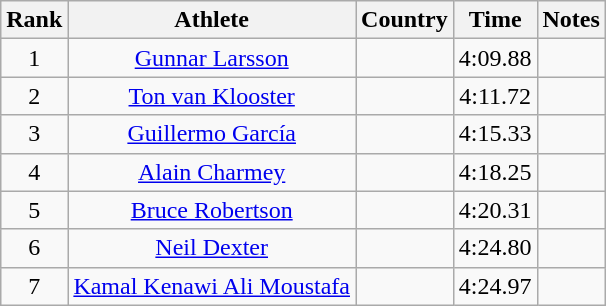<table class="wikitable sortable" style="text-align:center">
<tr>
<th>Rank</th>
<th>Athlete</th>
<th>Country</th>
<th>Time</th>
<th>Notes</th>
</tr>
<tr>
<td>1</td>
<td><a href='#'>Gunnar Larsson</a></td>
<td align=left></td>
<td>4:09.88</td>
<td><strong> </strong></td>
</tr>
<tr>
<td>2</td>
<td><a href='#'>Ton van Klooster</a></td>
<td align=left></td>
<td>4:11.72</td>
<td><strong>  </strong></td>
</tr>
<tr>
<td>3</td>
<td><a href='#'>Guillermo García</a></td>
<td align=left></td>
<td>4:15.33</td>
<td><strong> </strong></td>
</tr>
<tr>
<td>4</td>
<td><a href='#'>Alain Charmey</a></td>
<td align=left></td>
<td>4:18.25</td>
<td><strong> </strong></td>
</tr>
<tr>
<td>5</td>
<td><a href='#'>Bruce Robertson</a></td>
<td align=left></td>
<td>4:20.31</td>
<td><strong> </strong></td>
</tr>
<tr>
<td>6</td>
<td><a href='#'>Neil Dexter</a></td>
<td align=left></td>
<td>4:24.80</td>
<td><strong> </strong></td>
</tr>
<tr>
<td>7</td>
<td><a href='#'>Kamal Kenawi Ali Moustafa</a></td>
<td align=left></td>
<td>4:24.97</td>
<td><strong> </strong></td>
</tr>
</table>
